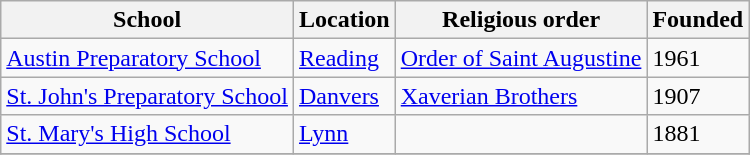<table class="wikitable">
<tr>
<th>School</th>
<th>Location</th>
<th>Religious order</th>
<th>Founded</th>
</tr>
<tr>
<td><a href='#'>Austin Preparatory School</a></td>
<td><a href='#'>Reading</a></td>
<td><a href='#'>Order of Saint Augustine</a></td>
<td>1961</td>
</tr>
<tr>
<td><a href='#'>St. John's Preparatory School</a></td>
<td><a href='#'>Danvers</a></td>
<td><a href='#'>Xaverian Brothers</a></td>
<td>1907</td>
</tr>
<tr>
<td><a href='#'>St. Mary's High School</a></td>
<td><a href='#'>Lynn</a></td>
<td></td>
<td>1881</td>
</tr>
<tr>
</tr>
</table>
